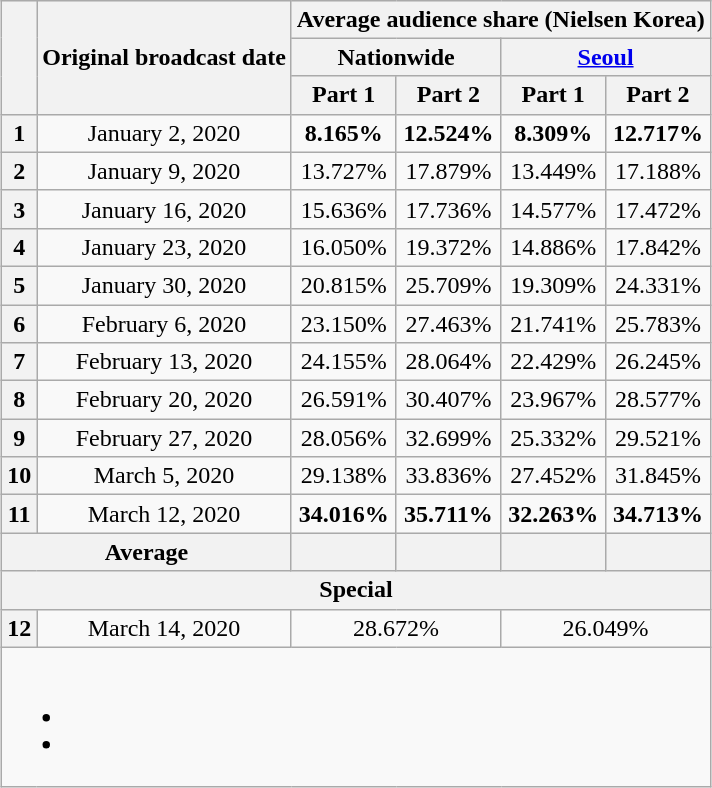<table class="wikitable" style="text-align:center;max-width:600px; margin-left: auto; margin-right: auto; border: none;">
<tr>
</tr>
<tr>
<th rowspan=3></th>
<th rowspan=3>Original broadcast date</th>
<th colspan=4>Average audience share (Nielsen Korea)</th>
</tr>
<tr>
<th colspan=2>Nationwide</th>
<th colspan=2><a href='#'>Seoul</a></th>
</tr>
<tr>
<th>Part 1</th>
<th>Part 2</th>
<th>Part 1</th>
<th>Part 2</th>
</tr>
<tr>
<th>1</th>
<td>January 2, 2020</td>
<td><span><strong>8.165%</strong></span></td>
<td><span><strong>12.524%</strong></span></td>
<td><span><strong>8.309%</strong></span></td>
<td><span><strong>12.717%</strong></span></td>
</tr>
<tr>
<th>2</th>
<td>January 9, 2020</td>
<td>13.727%</td>
<td>17.879%</td>
<td>13.449%</td>
<td>17.188%</td>
</tr>
<tr>
<th>3</th>
<td>January 16, 2020</td>
<td>15.636%</td>
<td>17.736%</td>
<td>14.577%</td>
<td>17.472%</td>
</tr>
<tr>
<th>4</th>
<td>January 23, 2020</td>
<td>16.050%</td>
<td>19.372%</td>
<td>14.886%</td>
<td>17.842%</td>
</tr>
<tr>
<th>5</th>
<td>January 30, 2020</td>
<td>20.815%</td>
<td>25.709%</td>
<td>19.309%</td>
<td>24.331%</td>
</tr>
<tr>
<th>6</th>
<td>February 6, 2020</td>
<td>23.150%</td>
<td>27.463%</td>
<td>21.741%</td>
<td>25.783%</td>
</tr>
<tr>
<th>7</th>
<td>February 13, 2020</td>
<td>24.155%</td>
<td>28.064%</td>
<td>22.429%</td>
<td>26.245%</td>
</tr>
<tr>
<th>8</th>
<td>February 20, 2020</td>
<td>26.591%</td>
<td>30.407%</td>
<td>23.967%</td>
<td>28.577%</td>
</tr>
<tr>
<th>9</th>
<td>February 27, 2020</td>
<td>28.056%</td>
<td>32.699%</td>
<td>25.332%</td>
<td>29.521%</td>
</tr>
<tr>
<th>10</th>
<td>March 5, 2020</td>
<td>29.138%</td>
<td>33.836%</td>
<td>27.452%</td>
<td>31.845%</td>
</tr>
<tr>
<th>11</th>
<td>March 12, 2020</td>
<td><span><strong>34.016%</strong></span></td>
<td><span><strong>35.711%</strong></span></td>
<td><span><strong>32.263%</strong></span></td>
<td><span><strong>34.713%</strong></span></td>
</tr>
<tr>
<th colspan="2">Average</th>
<th></th>
<th></th>
<th></th>
<th></th>
</tr>
<tr>
<th colspan=6>Special</th>
</tr>
<tr>
<th>12</th>
<td>March 14, 2020</td>
<td colspan=2>28.672%</td>
<td colspan=2>26.049%</td>
</tr>
<tr>
<td colspan=6><br><ul><li></li><li></li></ul></td>
</tr>
</table>
